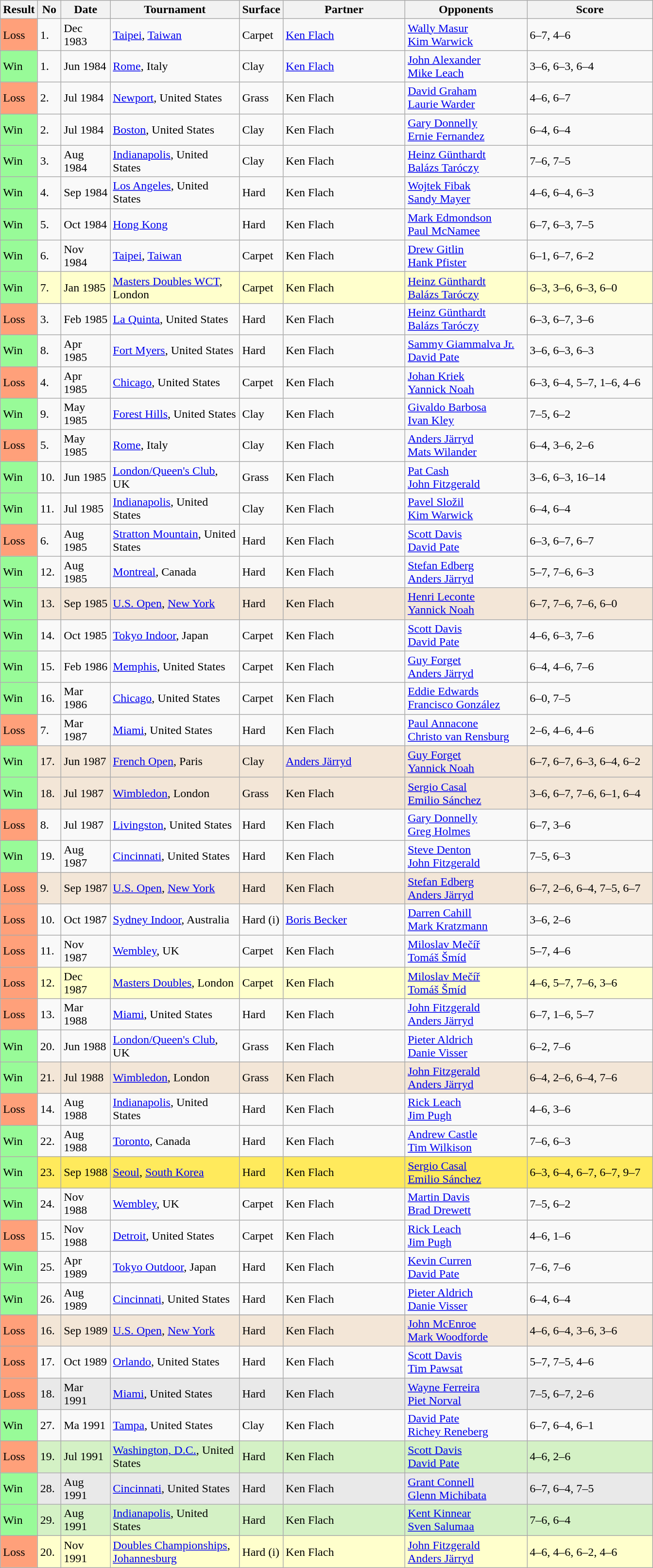<table class="sortable wikitable">
<tr>
<th style="width:40px">Result</th>
<th style="width:25px">No</th>
<th style="width:60px">Date</th>
<th style="width:170px">Tournament</th>
<th style="width:50px">Surface</th>
<th style="width:160px">Partner</th>
<th style="width:160px">Opponents</th>
<th style="width:165px" class="unsortable">Score</th>
</tr>
<tr>
<td style="background:#ffa07a;">Loss</td>
<td>1.</td>
<td>Dec 1983</td>
<td><a href='#'>Taipei</a>, <a href='#'>Taiwan</a></td>
<td>Carpet</td>
<td> <a href='#'>Ken Flach</a></td>
<td> <a href='#'>Wally Masur</a> <br>  <a href='#'>Kim Warwick</a></td>
<td>6–7, 4–6</td>
</tr>
<tr>
<td style="background:#98fb98;">Win</td>
<td>1.</td>
<td>Jun 1984</td>
<td><a href='#'>Rome</a>, Italy</td>
<td>Clay</td>
<td> <a href='#'>Ken Flach</a></td>
<td> <a href='#'>John Alexander</a> <br>  <a href='#'>Mike Leach</a></td>
<td>3–6, 6–3, 6–4</td>
</tr>
<tr>
<td style="background:#ffa07a;">Loss</td>
<td>2.</td>
<td>Jul 1984</td>
<td><a href='#'>Newport</a>, United States</td>
<td>Grass</td>
<td> Ken Flach</td>
<td> <a href='#'>David Graham</a> <br>  <a href='#'>Laurie Warder</a></td>
<td>4–6, 6–7</td>
</tr>
<tr>
<td style="background:#98fb98;">Win</td>
<td>2.</td>
<td>Jul 1984</td>
<td><a href='#'>Boston</a>, United States</td>
<td>Clay</td>
<td> Ken Flach</td>
<td> <a href='#'>Gary Donnelly</a> <br>  <a href='#'>Ernie Fernandez</a></td>
<td>6–4, 6–4</td>
</tr>
<tr>
<td style="background:#98fb98;">Win</td>
<td>3.</td>
<td>Aug 1984</td>
<td><a href='#'>Indianapolis</a>, United States</td>
<td>Clay</td>
<td> Ken Flach</td>
<td> <a href='#'>Heinz Günthardt</a> <br>  <a href='#'>Balázs Taróczy</a></td>
<td>7–6, 7–5</td>
</tr>
<tr>
<td style="background:#98fb98;">Win</td>
<td>4.</td>
<td>Sep 1984</td>
<td><a href='#'>Los Angeles</a>, United States</td>
<td>Hard</td>
<td> Ken Flach</td>
<td> <a href='#'>Wojtek Fibak</a> <br>  <a href='#'>Sandy Mayer</a></td>
<td>4–6, 6–4, 6–3</td>
</tr>
<tr>
<td style="background:#98fb98;">Win</td>
<td>5.</td>
<td>Oct 1984</td>
<td><a href='#'>Hong Kong</a></td>
<td>Hard</td>
<td> Ken Flach</td>
<td> <a href='#'>Mark Edmondson</a> <br>  <a href='#'>Paul McNamee</a></td>
<td>6–7, 6–3, 7–5</td>
</tr>
<tr>
<td style="background:#98fb98;">Win</td>
<td>6.</td>
<td>Nov 1984</td>
<td><a href='#'>Taipei</a>, <a href='#'>Taiwan</a></td>
<td>Carpet</td>
<td> Ken Flach</td>
<td> <a href='#'>Drew Gitlin</a> <br>  <a href='#'>Hank Pfister</a></td>
<td>6–1, 6–7, 6–2</td>
</tr>
<tr bgcolor="ffffcc">
<td style="background:#98fb98;">Win</td>
<td>7.</td>
<td>Jan 1985</td>
<td><a href='#'>Masters Doubles WCT</a>, London</td>
<td>Carpet</td>
<td> Ken Flach</td>
<td> <a href='#'>Heinz Günthardt</a> <br>  <a href='#'>Balázs Taróczy</a></td>
<td>6–3, 3–6, 6–3, 6–0</td>
</tr>
<tr>
<td style="background:#ffa07a;">Loss</td>
<td>3.</td>
<td>Feb 1985</td>
<td><a href='#'>La Quinta</a>, United States</td>
<td>Hard</td>
<td> Ken Flach</td>
<td> <a href='#'>Heinz Günthardt</a> <br>  <a href='#'>Balázs Taróczy</a></td>
<td>6–3, 6–7, 3–6</td>
</tr>
<tr>
<td style="background:#98fb98;">Win</td>
<td>8.</td>
<td>Apr 1985</td>
<td><a href='#'>Fort Myers</a>, United States</td>
<td>Hard</td>
<td> Ken Flach</td>
<td> <a href='#'>Sammy Giammalva Jr.</a> <br>  <a href='#'>David Pate</a></td>
<td>3–6, 6–3, 6–3</td>
</tr>
<tr>
<td style="background:#ffa07a;">Loss</td>
<td>4.</td>
<td>Apr 1985</td>
<td><a href='#'>Chicago</a>, United States</td>
<td>Carpet</td>
<td> Ken Flach</td>
<td> <a href='#'>Johan Kriek</a> <br>  <a href='#'>Yannick Noah</a></td>
<td>6–3, 6–4, 5–7, 1–6, 4–6</td>
</tr>
<tr>
<td style="background:#98fb98;">Win</td>
<td>9.</td>
<td>May 1985</td>
<td><a href='#'>Forest Hills</a>, United States</td>
<td>Clay</td>
<td> Ken Flach</td>
<td> <a href='#'>Givaldo Barbosa</a> <br>  <a href='#'>Ivan Kley</a></td>
<td>7–5, 6–2</td>
</tr>
<tr>
<td style="background:#ffa07a;">Loss</td>
<td>5.</td>
<td>May 1985</td>
<td><a href='#'>Rome</a>, Italy</td>
<td>Clay</td>
<td> Ken Flach</td>
<td> <a href='#'>Anders Järryd</a> <br>  <a href='#'>Mats Wilander</a></td>
<td>6–4, 3–6, 2–6</td>
</tr>
<tr>
<td style="background:#98fb98;">Win</td>
<td>10.</td>
<td>Jun 1985</td>
<td><a href='#'>London/Queen's Club</a>, UK</td>
<td>Grass</td>
<td> Ken Flach</td>
<td> <a href='#'>Pat Cash</a> <br>  <a href='#'>John Fitzgerald</a></td>
<td>3–6, 6–3, 16–14</td>
</tr>
<tr>
<td style="background:#98fb98;">Win</td>
<td>11.</td>
<td>Jul 1985</td>
<td><a href='#'>Indianapolis</a>, United States</td>
<td>Clay</td>
<td> Ken Flach</td>
<td> <a href='#'>Pavel Složil</a> <br>  <a href='#'>Kim Warwick</a></td>
<td>6–4, 6–4</td>
</tr>
<tr>
<td style="background:#ffa07a;">Loss</td>
<td>6.</td>
<td>Aug 1985</td>
<td><a href='#'>Stratton Mountain</a>, United States</td>
<td>Hard</td>
<td> Ken Flach</td>
<td> <a href='#'>Scott Davis</a> <br>  <a href='#'>David Pate</a></td>
<td>6–3, 6–7, 6–7</td>
</tr>
<tr>
<td style="background:#98fb98;">Win</td>
<td>12.</td>
<td>Aug 1985</td>
<td><a href='#'>Montreal</a>, Canada</td>
<td>Hard</td>
<td> Ken Flach</td>
<td> <a href='#'>Stefan Edberg</a> <br>  <a href='#'>Anders Järryd</a></td>
<td>5–7, 7–6, 6–3</td>
</tr>
<tr bgcolor="#f3e6d7">
<td style="background:#98fb98;">Win</td>
<td>13.</td>
<td>Sep 1985</td>
<td><a href='#'>U.S. Open</a>, <a href='#'>New York</a></td>
<td>Hard</td>
<td> Ken Flach</td>
<td> <a href='#'>Henri Leconte</a> <br>  <a href='#'>Yannick Noah</a></td>
<td>6–7, 7–6, 7–6, 6–0</td>
</tr>
<tr>
<td style="background:#98fb98;">Win</td>
<td>14.</td>
<td>Oct 1985</td>
<td><a href='#'>Tokyo Indoor</a>, Japan</td>
<td>Carpet</td>
<td> Ken Flach</td>
<td> <a href='#'>Scott Davis</a> <br>  <a href='#'>David Pate</a></td>
<td>4–6, 6–3, 7–6</td>
</tr>
<tr>
<td style="background:#98fb98;">Win</td>
<td>15.</td>
<td>Feb 1986</td>
<td><a href='#'>Memphis</a>, United States</td>
<td>Carpet</td>
<td> Ken Flach</td>
<td> <a href='#'>Guy Forget</a> <br>  <a href='#'>Anders Järryd</a></td>
<td>6–4, 4–6, 7–6</td>
</tr>
<tr>
<td style="background:#98fb98;">Win</td>
<td>16.</td>
<td>Mar 1986</td>
<td><a href='#'>Chicago</a>, United States</td>
<td>Carpet</td>
<td> Ken Flach</td>
<td> <a href='#'>Eddie Edwards</a> <br>  <a href='#'>Francisco González</a></td>
<td>6–0, 7–5</td>
</tr>
<tr>
<td style="background:#ffa07a;">Loss</td>
<td>7.</td>
<td>Mar 1987</td>
<td><a href='#'>Miami</a>, United States</td>
<td>Hard</td>
<td> Ken Flach</td>
<td> <a href='#'>Paul Annacone</a> <br>  <a href='#'>Christo van Rensburg</a></td>
<td>2–6, 4–6, 4–6</td>
</tr>
<tr bgcolor="#f3e6d7">
<td style="background:#98fb98;">Win</td>
<td>17.</td>
<td>Jun 1987</td>
<td><a href='#'>French Open</a>, Paris</td>
<td>Clay</td>
<td> <a href='#'>Anders Järryd</a></td>
<td> <a href='#'>Guy Forget</a> <br>  <a href='#'>Yannick Noah</a></td>
<td>6–7, 6–7, 6–3, 6–4, 6–2</td>
</tr>
<tr bgcolor="#f3e6d7">
<td style="background:#98fb98;">Win</td>
<td>18.</td>
<td>Jul 1987</td>
<td><a href='#'>Wimbledon</a>, London</td>
<td>Grass</td>
<td> Ken Flach</td>
<td> <a href='#'>Sergio Casal</a> <br>  <a href='#'>Emilio Sánchez</a></td>
<td>3–6, 6–7, 7–6, 6–1, 6–4</td>
</tr>
<tr>
<td style="background:#ffa07a;">Loss</td>
<td>8.</td>
<td>Jul 1987</td>
<td><a href='#'>Livingston</a>, United States</td>
<td>Hard</td>
<td> Ken Flach</td>
<td> <a href='#'>Gary Donnelly</a> <br>  <a href='#'>Greg Holmes</a></td>
<td>6–7, 3–6</td>
</tr>
<tr>
<td style="background:#98fb98;">Win</td>
<td>19.</td>
<td>Aug 1987</td>
<td><a href='#'>Cincinnati</a>, United States</td>
<td>Hard</td>
<td> Ken Flach</td>
<td> <a href='#'>Steve Denton</a> <br>  <a href='#'>John Fitzgerald</a></td>
<td>7–5, 6–3</td>
</tr>
<tr bgcolor="#f3e6d7">
<td style="background:#ffa07a;">Loss</td>
<td>9.</td>
<td>Sep 1987</td>
<td><a href='#'>U.S. Open</a>, <a href='#'>New York</a></td>
<td>Hard</td>
<td> Ken Flach</td>
<td> <a href='#'>Stefan Edberg</a> <br>  <a href='#'>Anders Järryd</a></td>
<td>6–7, 2–6, 6–4, 7–5, 6–7</td>
</tr>
<tr>
<td style="background:#ffa07a;">Loss</td>
<td>10.</td>
<td>Oct 1987</td>
<td><a href='#'>Sydney Indoor</a>, Australia</td>
<td>Hard (i)</td>
<td> <a href='#'>Boris Becker</a></td>
<td> <a href='#'>Darren Cahill</a> <br>  <a href='#'>Mark Kratzmann</a></td>
<td>3–6, 2–6</td>
</tr>
<tr>
<td style="background:#ffa07a;">Loss</td>
<td>11.</td>
<td>Nov 1987</td>
<td><a href='#'>Wembley</a>, UK</td>
<td>Carpet</td>
<td> Ken Flach</td>
<td> <a href='#'>Miloslav Mečíř</a> <br>  <a href='#'>Tomáš Šmíd</a></td>
<td>5–7, 4–6</td>
</tr>
<tr bgcolor="ffffcc">
<td style="background:#ffa07a;">Loss</td>
<td>12.</td>
<td>Dec 1987</td>
<td><a href='#'>Masters Doubles</a>, London</td>
<td>Carpet</td>
<td> Ken Flach</td>
<td> <a href='#'>Miloslav Mečíř</a> <br>  <a href='#'>Tomáš Šmíd</a></td>
<td>4–6, 5–7, 7–6, 3–6</td>
</tr>
<tr>
<td style="background:#ffa07a;">Loss</td>
<td>13.</td>
<td>Mar 1988</td>
<td><a href='#'>Miami</a>, United States</td>
<td>Hard</td>
<td> Ken Flach</td>
<td> <a href='#'>John Fitzgerald</a> <br>  <a href='#'>Anders Järryd</a></td>
<td>6–7, 1–6, 5–7</td>
</tr>
<tr>
<td style="background:#98fb98;">Win</td>
<td>20.</td>
<td>Jun 1988</td>
<td><a href='#'>London/Queen's Club</a>, UK</td>
<td>Grass</td>
<td> Ken Flach</td>
<td> <a href='#'>Pieter Aldrich</a> <br>  <a href='#'>Danie Visser</a></td>
<td>6–2, 7–6</td>
</tr>
<tr bgcolor="#f3e6d7">
<td style="background:#98fb98;">Win</td>
<td>21.</td>
<td>Jul 1988</td>
<td><a href='#'>Wimbledon</a>, London</td>
<td>Grass</td>
<td> Ken Flach</td>
<td> <a href='#'>John Fitzgerald</a> <br>  <a href='#'>Anders Järryd</a></td>
<td>6–4, 2–6, 6–4, 7–6</td>
</tr>
<tr>
<td style="background:#ffa07a;">Loss</td>
<td>14.</td>
<td>Aug 1988</td>
<td><a href='#'>Indianapolis</a>, United States</td>
<td>Hard</td>
<td> Ken Flach</td>
<td> <a href='#'>Rick Leach</a> <br>  <a href='#'>Jim Pugh</a></td>
<td>4–6, 3–6</td>
</tr>
<tr>
<td style="background:#98fb98;">Win</td>
<td>22.</td>
<td>Aug 1988</td>
<td><a href='#'>Toronto</a>, Canada</td>
<td>Hard</td>
<td> Ken Flach</td>
<td> <a href='#'>Andrew Castle</a> <br>  <a href='#'>Tim Wilkison</a></td>
<td>7–6, 6–3</td>
</tr>
<tr bgcolor="#ffea5c">
<td style="background:#98fb98;">Win</td>
<td>23.</td>
<td>Sep 1988</td>
<td><a href='#'>Seoul</a>, <a href='#'>South Korea</a></td>
<td>Hard</td>
<td> Ken Flach</td>
<td> <a href='#'>Sergio Casal</a> <br>  <a href='#'>Emilio Sánchez</a></td>
<td>6–3, 6–4, 6–7, 6–7, 9–7</td>
</tr>
<tr>
<td style="background:#98fb98;">Win</td>
<td>24.</td>
<td>Nov 1988</td>
<td><a href='#'>Wembley</a>, UK</td>
<td>Carpet</td>
<td> Ken Flach</td>
<td> <a href='#'>Martin Davis</a> <br>  <a href='#'>Brad Drewett</a></td>
<td>7–5, 6–2</td>
</tr>
<tr>
<td style="background:#ffa07a;">Loss</td>
<td>15.</td>
<td>Nov 1988</td>
<td><a href='#'>Detroit</a>, United States</td>
<td>Carpet</td>
<td> Ken Flach</td>
<td> <a href='#'>Rick Leach</a> <br>  <a href='#'>Jim Pugh</a></td>
<td>4–6, 1–6</td>
</tr>
<tr>
<td style="background:#98fb98;">Win</td>
<td>25.</td>
<td>Apr 1989</td>
<td><a href='#'>Tokyo Outdoor</a>, Japan</td>
<td>Hard</td>
<td> Ken Flach</td>
<td> <a href='#'>Kevin Curren</a> <br>  <a href='#'>David Pate</a></td>
<td>7–6, 7–6</td>
</tr>
<tr>
<td style="background:#98fb98;">Win</td>
<td>26.</td>
<td>Aug 1989</td>
<td><a href='#'>Cincinnati</a>, United States</td>
<td>Hard</td>
<td> Ken Flach</td>
<td> <a href='#'>Pieter Aldrich</a> <br>  <a href='#'>Danie Visser</a></td>
<td>6–4, 6–4</td>
</tr>
<tr>
</tr>
<tr bgcolor="#f3e6d7">
<td style="background:#ffa07a;">Loss</td>
<td>16.</td>
<td>Sep 1989</td>
<td><a href='#'>U.S. Open</a>, <a href='#'>New York</a></td>
<td>Hard</td>
<td> Ken Flach</td>
<td> <a href='#'>John McEnroe</a> <br>  <a href='#'>Mark Woodforde</a></td>
<td>4–6, 6–4, 3–6, 3–6</td>
</tr>
<tr>
<td style="background:#ffa07a;">Loss</td>
<td>17.</td>
<td>Oct 1989</td>
<td><a href='#'>Orlando</a>, United States</td>
<td>Hard</td>
<td> Ken Flach</td>
<td> <a href='#'>Scott Davis</a> <br>  <a href='#'>Tim Pawsat</a></td>
<td>5–7, 7–5, 4–6</td>
</tr>
<tr bgcolor="#e9e9e9">
<td style="background:#ffa07a;">Loss</td>
<td>18.</td>
<td>Mar 1991</td>
<td><a href='#'>Miami</a>, United States</td>
<td>Hard</td>
<td> Ken Flach</td>
<td> <a href='#'>Wayne Ferreira</a> <br>  <a href='#'>Piet Norval</a></td>
<td>7–5, 6–7, 2–6</td>
</tr>
<tr>
<td style="background:#98fb98;">Win</td>
<td>27.</td>
<td>Ma 1991</td>
<td><a href='#'>Tampa</a>, United States</td>
<td>Clay</td>
<td> Ken Flach</td>
<td> <a href='#'>David Pate</a> <br>  <a href='#'>Richey Reneberg</a></td>
<td>6–7, 6–4, 6–1</td>
</tr>
<tr bgcolor="#d4f1c5">
<td style="background:#ffa07a;">Loss</td>
<td>19.</td>
<td>Jul 1991</td>
<td><a href='#'>Washington, D.C.</a>, United States</td>
<td>Hard</td>
<td> Ken Flach</td>
<td> <a href='#'>Scott Davis</a> <br>  <a href='#'>David Pate</a></td>
<td>4–6, 2–6</td>
</tr>
<tr bgcolor="#e9e9e9">
<td style="background:#98fb98;">Win</td>
<td>28.</td>
<td>Aug 1991</td>
<td><a href='#'>Cincinnati</a>, United States</td>
<td>Hard</td>
<td> Ken Flach</td>
<td> <a href='#'>Grant Connell</a> <br>  <a href='#'>Glenn Michibata</a></td>
<td>6–7, 6–4, 7–5</td>
</tr>
<tr bgcolor="#d4f1c5">
<td style="background:#98fb98;">Win</td>
<td>29.</td>
<td>Aug 1991</td>
<td><a href='#'>Indianapolis</a>, United States</td>
<td>Hard</td>
<td> Ken Flach</td>
<td> <a href='#'>Kent Kinnear</a> <br>  <a href='#'>Sven Salumaa</a></td>
<td>7–6, 6–4</td>
</tr>
<tr bgcolor="ffffcc">
<td style="background:#ffa07a;">Loss</td>
<td>20.</td>
<td>Nov 1991</td>
<td><a href='#'>Doubles Championships</a>, <a href='#'>Johannesburg</a></td>
<td>Hard (i)</td>
<td> Ken Flach</td>
<td> <a href='#'>John Fitzgerald</a> <br>  <a href='#'>Anders Järryd</a></td>
<td>4–6, 4–6, 6–2, 4–6</td>
</tr>
</table>
